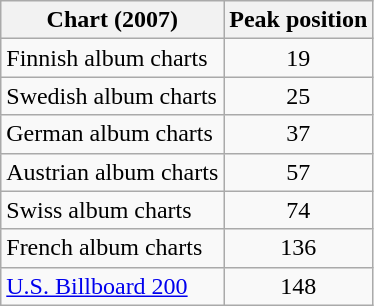<table class="wikitable sortable">
<tr>
<th>Chart (2007)</th>
<th>Peak position</th>
</tr>
<tr>
<td>Finnish album charts</td>
<td style="text-align:center;">19</td>
</tr>
<tr>
<td>Swedish album charts</td>
<td style="text-align:center;">25</td>
</tr>
<tr>
<td>German album charts</td>
<td style="text-align:center;">37</td>
</tr>
<tr>
<td>Austrian album charts</td>
<td style="text-align:center;">57</td>
</tr>
<tr>
<td>Swiss album charts</td>
<td style="text-align:center;">74</td>
</tr>
<tr>
<td>French album charts</td>
<td style="text-align:center;">136</td>
</tr>
<tr>
<td><a href='#'>U.S. Billboard 200</a></td>
<td style="text-align:center;">148</td>
</tr>
</table>
